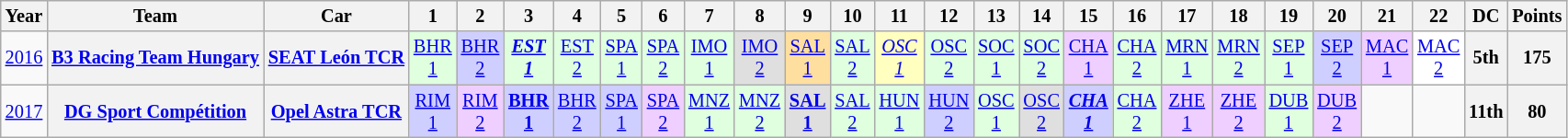<table class="wikitable" style="text-align:center; font-size:85%">
<tr>
<th>Year</th>
<th>Team</th>
<th>Car</th>
<th>1</th>
<th>2</th>
<th>3</th>
<th>4</th>
<th>5</th>
<th>6</th>
<th>7</th>
<th>8</th>
<th>9</th>
<th>10</th>
<th>11</th>
<th>12</th>
<th>13</th>
<th>14</th>
<th>15</th>
<th>16</th>
<th>17</th>
<th>18</th>
<th>19</th>
<th>20</th>
<th>21</th>
<th>22</th>
<th>DC</th>
<th>Points</th>
</tr>
<tr>
<td><a href='#'>2016</a></td>
<th><a href='#'>B3 Racing Team Hungary</a></th>
<th><a href='#'>SEAT León TCR</a></th>
<td style="background:#DFFFDF;"><a href='#'>BHR<br>1</a><br></td>
<td style="background:#CFCFFF;"><a href='#'>BHR<br>2</a><br></td>
<td style="background:#DFFFDF;"><strong><em><a href='#'>EST<br>1</a></em></strong><br></td>
<td style="background:#DFFFDF;"><a href='#'>EST<br>2</a><br></td>
<td style="background:#DFFFDF;"><a href='#'>SPA<br>1</a><br></td>
<td style="background:#DFFFDF;"><a href='#'>SPA<br>2</a><br></td>
<td style="background:#DFFFDF;"><a href='#'>IMO<br>1</a><br></td>
<td style="background:#DFDFDF;"><a href='#'>IMO<br>2</a><br></td>
<td style="background:#FFDF9F;"><a href='#'>SAL<br>1</a><br></td>
<td style="background:#DFFFDF;"><a href='#'>SAL<br>2</a><br></td>
<td style="background:#FFFFBF;"><em><a href='#'>OSC<br>1</a></em><br></td>
<td style="background:#DFFFDF;"><a href='#'>OSC<br>2</a><br></td>
<td style="background:#DFFFDF;"><a href='#'>SOC<br>1</a><br></td>
<td style="background:#DFFFDF;"><a href='#'>SOC<br>2</a><br></td>
<td style="background:#EFCFFF;"><a href='#'>CHA<br>1</a><br></td>
<td style="background:#DFFFDF;"><a href='#'>CHA<br>2</a><br></td>
<td style="background:#DFFFDF;"><a href='#'>MRN<br>1</a><br></td>
<td style="background:#DFFFDF;"><a href='#'>MRN<br>2</a><br></td>
<td style="background:#DFFFDF;"><a href='#'>SEP<br>1</a><br></td>
<td style="background:#CFCFFF;"><a href='#'>SEP<br>2</a><br></td>
<td style="background:#EFCFFF;"><a href='#'>MAC<br>1</a><br></td>
<td style="background:#FFFFFF;"><a href='#'>MAC<br>2</a><br></td>
<th>5th</th>
<th>175</th>
</tr>
<tr>
<td><a href='#'>2017</a></td>
<th><a href='#'>DG Sport Compétition</a></th>
<th><a href='#'>Opel Astra TCR</a></th>
<td style="background:#CFCFFF;"><a href='#'>RIM<br>1</a><br></td>
<td style="background:#EFCFFF;"><a href='#'>RIM<br>2</a><br></td>
<td style="background:#CFCFFF;"><strong><a href='#'>BHR<br>1</a></strong><br></td>
<td style="background:#CFCFFF;"><a href='#'>BHR<br>2</a><br></td>
<td style="background:#CFCFFF;"><a href='#'>SPA<br>1</a><br></td>
<td style="background:#EFCFFF;"><a href='#'>SPA<br>2</a><br></td>
<td style="background:#DFFFDF;"><a href='#'>MNZ<br>1</a><br></td>
<td style="background:#DFFFDF;"><a href='#'>MNZ<br>2</a><br></td>
<td style="background:#DFDFDF;"><strong><a href='#'>SAL<br>1</a></strong><br></td>
<td style="background:#DFFFDF;"><a href='#'>SAL<br>2</a><br></td>
<td style="background:#DFFFDF;"><a href='#'>HUN<br>1</a><br></td>
<td style="background:#CFCFFF;"><a href='#'>HUN<br>2</a><br></td>
<td style="background:#DFFFDF;"><a href='#'>OSC<br>1</a><br></td>
<td style="background:#DFDFDF;"><a href='#'>OSC<br>2</a><br></td>
<td style="background:#CFCFFF;"><strong><em><a href='#'>CHA<br>1</a></em></strong><br></td>
<td style="background:#DFFFDF;"><a href='#'>CHA<br>2</a><br></td>
<td style="background:#EFCFFF;"><a href='#'>ZHE<br>1</a><br></td>
<td style="background:#EFCFFF;"><a href='#'>ZHE<br>2</a><br></td>
<td style="background:#DFFFDF;"><a href='#'>DUB<br>1</a><br></td>
<td style="background:#EFCFFF;"><a href='#'>DUB<br>2</a><br></td>
<td></td>
<td></td>
<th>11th</th>
<th>80</th>
</tr>
</table>
